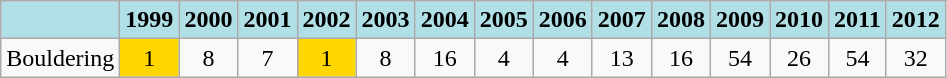<table class="wikitable" style="text-align:center">
<tr>
<th style="background:#B0E0E6"></th>
<th style="background:#B0E0E6">1999</th>
<th style="background:#B0E0E6">2000</th>
<th style="background:#B0E0E6">2001</th>
<th style="background:#B0E0E6">2002</th>
<th style="background:#B0E0E6">2003</th>
<th style="background:#B0E0E6">2004</th>
<th style="background:#B0E0E6">2005</th>
<th style="background:#B0E0E6">2006</th>
<th style="background:#B0E0E6">2007</th>
<th style="background:#B0E0E6">2008</th>
<th style="background:#B0E0E6">2009</th>
<th style="background:#B0E0E6">2010</th>
<th style="background:#B0E0E6">2011</th>
<th style="background:#B0E0E6">2012</th>
</tr>
<tr>
<td align="left">Bouldering</td>
<td style="background: gold">1</td>
<td>8</td>
<td>7</td>
<td style="background: gold">1</td>
<td>8</td>
<td>16</td>
<td>4</td>
<td>4</td>
<td>13</td>
<td>16</td>
<td>54</td>
<td>26</td>
<td>54</td>
<td>32</td>
</tr>
</table>
